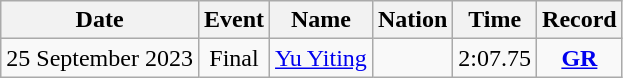<table class=wikitable style=text-align:center>
<tr>
<th>Date</th>
<th>Event</th>
<th>Name</th>
<th>Nation</th>
<th>Time</th>
<th>Record</th>
</tr>
<tr>
<td>25 September 2023</td>
<td>Final</td>
<td align=left><a href='#'>Yu Yiting</a></td>
<td align=left></td>
<td>2:07.75</td>
<td><strong><a href='#'>GR</a></strong></td>
</tr>
</table>
